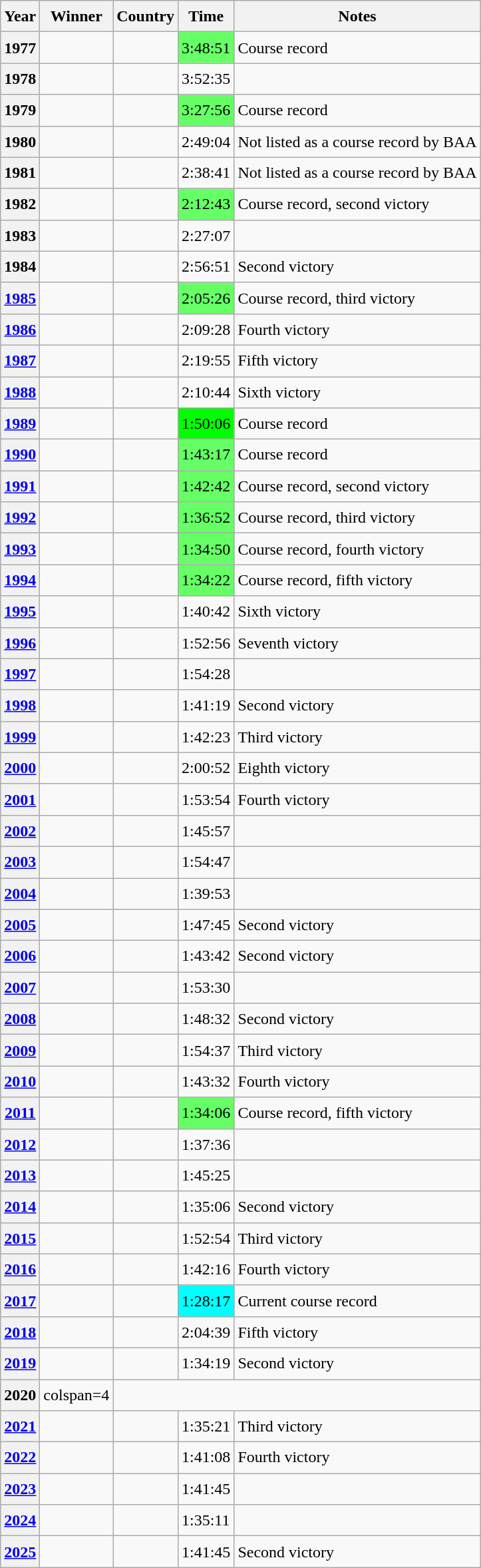<table class="wikitable sortable" style="font-size:1.00em; line-height:1.5em;">
<tr>
<th scope="col">Year</th>
<th scope="col">Winner</th>
<th scope="col">Country</th>
<th scope="col" data-sort-type="time">Time</th>
<th scope="col" class="unsortable">Notes</th>
</tr>
<tr>
<th scope="row">1977</th>
<td></td>
<td></td>
<td style="background-color:#66ff66">3:48:51</td>
<td>Course record</td>
</tr>
<tr>
<th scope="row">1978</th>
<td></td>
<td></td>
<td>3:52:35</td>
<td></td>
</tr>
<tr>
<th scope="row">1979</th>
<td></td>
<td></td>
<td style="background-color:#66ff66">3:27:56</td>
<td>Course record</td>
</tr>
<tr>
<th scope="row">1980</th>
<td></td>
<td></td>
<td>2:49:04</td>
<td>Not listed as a course record by BAA</td>
</tr>
<tr>
<th scope="row">1981</th>
<td></td>
<td></td>
<td>2:38:41</td>
<td>Not listed as a course record by BAA</td>
</tr>
<tr>
<th scope="row">1982</th>
<td></td>
<td></td>
<td style="background-color:#66ff66">2:12:43</td>
<td>Course record, second victory</td>
</tr>
<tr>
<th scope="row">1983</th>
<td></td>
<td></td>
<td>2:27:07</td>
<td></td>
</tr>
<tr>
<th scope="row">1984</th>
<td></td>
<td></td>
<td>2:56:51</td>
<td>Second victory</td>
</tr>
<tr>
<th scope="row"><a href='#'>1985</a></th>
<td></td>
<td></td>
<td style="background-color:#66ff66">2:05:26</td>
<td>Course record, third victory</td>
</tr>
<tr>
<th scope="row"><a href='#'>1986</a></th>
<td></td>
<td></td>
<td>2:09:28</td>
<td>Fourth victory</td>
</tr>
<tr>
<th scope="row"><a href='#'>1987</a></th>
<td></td>
<td></td>
<td>2:19:55</td>
<td>Fifth victory</td>
</tr>
<tr>
<th scope="row"><a href='#'>1988</a></th>
<td></td>
<td></td>
<td>2:10:44</td>
<td>Sixth victory</td>
</tr>
<tr>
<th scope="row"><a href='#'>1989</a></th>
<td></td>
<td></td>
<td style="background-color:#00ff00">1:50:06</td>
<td>Course record</td>
</tr>
<tr>
<th scope="row"><a href='#'>1990</a></th>
<td></td>
<td></td>
<td style="background-color:#66ff66">1:43:17</td>
<td>Course record</td>
</tr>
<tr>
<th scope="row"><a href='#'>1991</a></th>
<td></td>
<td></td>
<td style="background-color:#66ff66">1:42:42</td>
<td>Course record, second victory</td>
</tr>
<tr>
<th scope="row"><a href='#'>1992</a></th>
<td></td>
<td></td>
<td style="background-color:#66ff66">1:36:52</td>
<td>Course record, third victory</td>
</tr>
<tr>
<th scope="row"><a href='#'>1993</a></th>
<td></td>
<td></td>
<td style="background-color:#66ff66">1:34:50</td>
<td>Course record, fourth victory</td>
</tr>
<tr>
<th scope="row"><a href='#'>1994</a></th>
<td></td>
<td></td>
<td style="background-color:#66ff66">1:34:22</td>
<td>Course record, fifth victory</td>
</tr>
<tr>
<th scope="row"><a href='#'>1995</a></th>
<td></td>
<td></td>
<td>1:40:42</td>
<td>Sixth victory</td>
</tr>
<tr>
<th scope="row"><a href='#'>1996</a></th>
<td></td>
<td></td>
<td>1:52:56</td>
<td>Seventh victory</td>
</tr>
<tr>
<th scope="row"><a href='#'>1997</a></th>
<td></td>
<td></td>
<td>1:54:28</td>
<td></td>
</tr>
<tr>
<th scope="row"><a href='#'>1998</a></th>
<td></td>
<td></td>
<td>1:41:19</td>
<td>Second victory</td>
</tr>
<tr>
<th scope="row"><a href='#'>1999</a></th>
<td></td>
<td></td>
<td>1:42:23</td>
<td>Third victory</td>
</tr>
<tr>
<th scope="row"><a href='#'>2000</a></th>
<td></td>
<td></td>
<td>2:00:52</td>
<td>Eighth victory</td>
</tr>
<tr>
<th scope="row"><a href='#'>2001</a></th>
<td></td>
<td></td>
<td>1:53:54</td>
<td>Fourth victory</td>
</tr>
<tr>
<th scope="row"><a href='#'>2002</a></th>
<td></td>
<td></td>
<td>1:45:57</td>
<td></td>
</tr>
<tr>
<th scope="row"><a href='#'>2003</a></th>
<td></td>
<td></td>
<td>1:54:47</td>
<td></td>
</tr>
<tr>
<th scope="row"><a href='#'>2004</a></th>
<td></td>
<td></td>
<td>1:39:53</td>
<td></td>
</tr>
<tr>
<th scope="row"><a href='#'>2005</a></th>
<td></td>
<td></td>
<td>1:47:45</td>
<td>Second victory</td>
</tr>
<tr>
<th scope="row"><a href='#'>2006</a></th>
<td></td>
<td></td>
<td>1:43:42</td>
<td>Second victory</td>
</tr>
<tr>
<th scope="row"><a href='#'>2007</a></th>
<td></td>
<td></td>
<td>1:53:30</td>
<td></td>
</tr>
<tr>
<th scope="row"><a href='#'>2008</a></th>
<td></td>
<td></td>
<td>1:48:32</td>
<td>Second victory</td>
</tr>
<tr>
<th scope="row"><a href='#'>2009</a></th>
<td></td>
<td></td>
<td>1:54:37</td>
<td>Third victory</td>
</tr>
<tr>
<th scope="row"><a href='#'>2010</a></th>
<td></td>
<td></td>
<td>1:43:32</td>
<td>Fourth victory</td>
</tr>
<tr>
<th scope="row"><a href='#'>2011</a></th>
<td></td>
<td></td>
<td style="background-color:#66ff66">1:34:06</td>
<td>Course record, fifth victory</td>
</tr>
<tr>
<th scope="row"><a href='#'>2012</a></th>
<td></td>
<td></td>
<td>1:37:36</td>
<td></td>
</tr>
<tr>
<th scope="row"><a href='#'>2013</a></th>
<td></td>
<td></td>
<td>1:45:25</td>
<td></td>
</tr>
<tr>
<th scope="row"><a href='#'>2014</a></th>
<td></td>
<td></td>
<td>1:35:06</td>
<td>Second victory</td>
</tr>
<tr>
<th scope="row"><a href='#'>2015</a></th>
<td></td>
<td></td>
<td>1:52:54</td>
<td>Third victory</td>
</tr>
<tr>
<th scope="row"><a href='#'>2016</a></th>
<td></td>
<td></td>
<td>1:42:16</td>
<td>Fourth victory</td>
</tr>
<tr>
<th scope="row"><a href='#'>2017</a></th>
<td></td>
<td></td>
<td style="background-color:#00ffff">1:28:17</td>
<td>Current course record</td>
</tr>
<tr>
<th scope="row"><a href='#'>2018</a></th>
<td></td>
<td></td>
<td>2:04:39</td>
<td>Fifth victory</td>
</tr>
<tr>
<th scope="row"><a href='#'>2019</a></th>
<td></td>
<td></td>
<td>1:34:19</td>
<td>Second victory</td>
</tr>
<tr>
<th scope="row">2020</th>
<td>colspan=4 </td>
</tr>
<tr>
<th scope="row"><a href='#'>2021</a></th>
<td></td>
<td></td>
<td>1:35:21</td>
<td>Third victory</td>
</tr>
<tr>
<th scope="row"><a href='#'>2022</a></th>
<td></td>
<td></td>
<td>1:41:08</td>
<td>Fourth victory</td>
</tr>
<tr>
<th><a href='#'>2023</a></th>
<td></td>
<td></td>
<td>1:41:45</td>
<td></td>
</tr>
<tr>
<th><a href='#'>2024</a></th>
<td></td>
<td></td>
<td>1:35:11</td>
<td></td>
</tr>
<tr>
<th><a href='#'>2025</a></th>
<td></td>
<td></td>
<td>1:41:45</td>
<td>Second victory</td>
</tr>
</table>
